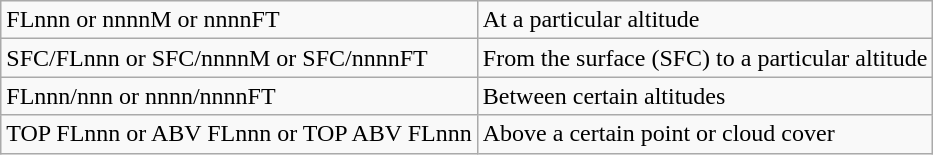<table class="wikitable">
<tr>
<td>FLnnn or nnnnM or nnnnFT</td>
<td>At a particular altitude</td>
</tr>
<tr>
<td>SFC/FLnnn or SFC/nnnnM or SFC/nnnnFT</td>
<td>From the surface (SFC) to a particular altitude</td>
</tr>
<tr>
<td>FLnnn/nnn or nnnn/nnnnFT</td>
<td>Between certain altitudes</td>
</tr>
<tr>
<td>TOP FLnnn or ABV FLnnn or TOP ABV FLnnn</td>
<td>Above a certain point or cloud cover</td>
</tr>
</table>
